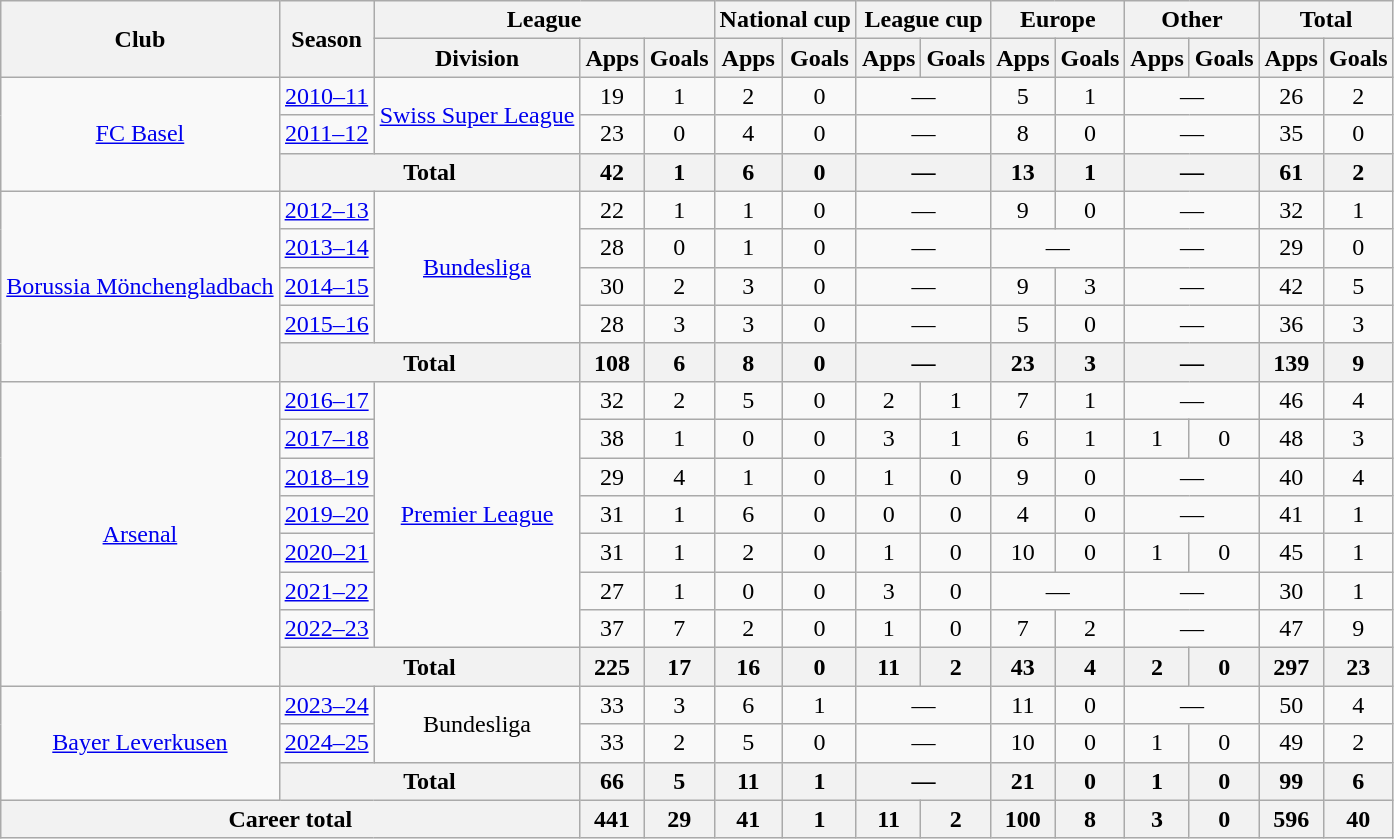<table class="wikitable" style="text-align: center;">
<tr>
<th rowspan="2">Club</th>
<th rowspan="2">Season</th>
<th colspan="3">League</th>
<th colspan="2">National cup</th>
<th colspan="2">League cup</th>
<th colspan="2">Europe</th>
<th colspan="2">Other</th>
<th colspan="2">Total</th>
</tr>
<tr>
<th>Division</th>
<th>Apps</th>
<th>Goals</th>
<th>Apps</th>
<th>Goals</th>
<th>Apps</th>
<th>Goals</th>
<th>Apps</th>
<th>Goals</th>
<th>Apps</th>
<th>Goals</th>
<th>Apps</th>
<th>Goals</th>
</tr>
<tr>
<td rowspan="3"><a href='#'>FC Basel</a></td>
<td><a href='#'>2010–11</a></td>
<td rowspan="2"><a href='#'>Swiss Super League</a></td>
<td>19</td>
<td>1</td>
<td>2</td>
<td>0</td>
<td colspan="2">—</td>
<td>5</td>
<td>1</td>
<td colspan="2">—</td>
<td>26</td>
<td>2</td>
</tr>
<tr>
<td><a href='#'>2011–12</a></td>
<td>23</td>
<td>0</td>
<td>4</td>
<td>0</td>
<td colspan="2">—</td>
<td>8</td>
<td>0</td>
<td colspan="2">—</td>
<td>35</td>
<td>0</td>
</tr>
<tr>
<th colspan="2">Total</th>
<th>42</th>
<th>1</th>
<th>6</th>
<th>0</th>
<th colspan="2">—</th>
<th>13</th>
<th>1</th>
<th colspan="2">—</th>
<th>61</th>
<th>2</th>
</tr>
<tr>
<td rowspan="5"><a href='#'>Borussia Mönchengladbach</a></td>
<td><a href='#'>2012–13</a></td>
<td rowspan="4"><a href='#'>Bundesliga</a></td>
<td>22</td>
<td>1</td>
<td>1</td>
<td>0</td>
<td colspan="2">—</td>
<td>9</td>
<td>0</td>
<td colspan="2">—</td>
<td>32</td>
<td>1</td>
</tr>
<tr>
<td><a href='#'>2013–14</a></td>
<td>28</td>
<td>0</td>
<td>1</td>
<td>0</td>
<td colspan="2">—</td>
<td colspan="2">—</td>
<td colspan="2">—</td>
<td>29</td>
<td>0</td>
</tr>
<tr>
<td><a href='#'>2014–15</a></td>
<td>30</td>
<td>2</td>
<td>3</td>
<td>0</td>
<td colspan="2">—</td>
<td>9</td>
<td>3</td>
<td colspan="2">—</td>
<td>42</td>
<td>5</td>
</tr>
<tr>
<td><a href='#'>2015–16</a></td>
<td>28</td>
<td>3</td>
<td>3</td>
<td>0</td>
<td colspan="2">—</td>
<td>5</td>
<td>0</td>
<td colspan="2">—</td>
<td>36</td>
<td>3</td>
</tr>
<tr>
<th colspan="2">Total</th>
<th>108</th>
<th>6</th>
<th>8</th>
<th>0</th>
<th colspan="2">—</th>
<th>23</th>
<th>3</th>
<th colspan="2">—</th>
<th>139</th>
<th>9</th>
</tr>
<tr>
<td rowspan="8"><a href='#'>Arsenal</a></td>
<td><a href='#'>2016–17</a></td>
<td rowspan="7"><a href='#'>Premier League</a></td>
<td>32</td>
<td>2</td>
<td>5</td>
<td>0</td>
<td>2</td>
<td>1</td>
<td>7</td>
<td>1</td>
<td colspan="2">—</td>
<td>46</td>
<td>4</td>
</tr>
<tr>
<td><a href='#'>2017–18</a></td>
<td>38</td>
<td>1</td>
<td>0</td>
<td>0</td>
<td>3</td>
<td>1</td>
<td>6</td>
<td>1</td>
<td>1</td>
<td>0</td>
<td>48</td>
<td>3</td>
</tr>
<tr>
<td><a href='#'>2018–19</a></td>
<td>29</td>
<td>4</td>
<td>1</td>
<td>0</td>
<td>1</td>
<td>0</td>
<td>9</td>
<td>0</td>
<td colspan="2">—</td>
<td>40</td>
<td>4</td>
</tr>
<tr>
<td><a href='#'>2019–20</a></td>
<td>31</td>
<td>1</td>
<td>6</td>
<td>0</td>
<td>0</td>
<td>0</td>
<td>4</td>
<td>0</td>
<td colspan="2">—</td>
<td>41</td>
<td>1</td>
</tr>
<tr>
<td><a href='#'>2020–21</a></td>
<td>31</td>
<td>1</td>
<td>2</td>
<td>0</td>
<td>1</td>
<td>0</td>
<td>10</td>
<td>0</td>
<td>1</td>
<td>0</td>
<td>45</td>
<td>1</td>
</tr>
<tr>
<td><a href='#'>2021–22</a></td>
<td>27</td>
<td>1</td>
<td>0</td>
<td>0</td>
<td>3</td>
<td>0</td>
<td colspan="2">—</td>
<td colspan="2">—</td>
<td>30</td>
<td>1</td>
</tr>
<tr>
<td><a href='#'>2022–23</a></td>
<td>37</td>
<td>7</td>
<td>2</td>
<td>0</td>
<td>1</td>
<td>0</td>
<td>7</td>
<td>2</td>
<td colspan="2">—</td>
<td>47</td>
<td>9</td>
</tr>
<tr>
<th colspan="2">Total</th>
<th>225</th>
<th>17</th>
<th>16</th>
<th>0</th>
<th>11</th>
<th>2</th>
<th>43</th>
<th>4</th>
<th>2</th>
<th>0</th>
<th>297</th>
<th>23</th>
</tr>
<tr>
<td rowspan="3"><a href='#'>Bayer Leverkusen</a></td>
<td><a href='#'>2023–24</a></td>
<td rowspan="2">Bundesliga</td>
<td>33</td>
<td>3</td>
<td>6</td>
<td>1</td>
<td colspan="2">—</td>
<td>11</td>
<td>0</td>
<td colspan="2">—</td>
<td>50</td>
<td>4</td>
</tr>
<tr>
<td><a href='#'>2024–25</a></td>
<td>33</td>
<td>2</td>
<td>5</td>
<td>0</td>
<td colspan="2">—</td>
<td>10</td>
<td>0</td>
<td>1</td>
<td>0</td>
<td>49</td>
<td>2</td>
</tr>
<tr>
<th colspan="2">Total</th>
<th>66</th>
<th>5</th>
<th>11</th>
<th>1</th>
<th colspan="2">—</th>
<th>21</th>
<th>0</th>
<th>1</th>
<th>0</th>
<th>99</th>
<th>6</th>
</tr>
<tr>
<th colspan="3">Career total</th>
<th>441</th>
<th>29</th>
<th>41</th>
<th>1</th>
<th>11</th>
<th>2</th>
<th>100</th>
<th>8</th>
<th>3</th>
<th>0</th>
<th>596</th>
<th>40</th>
</tr>
</table>
